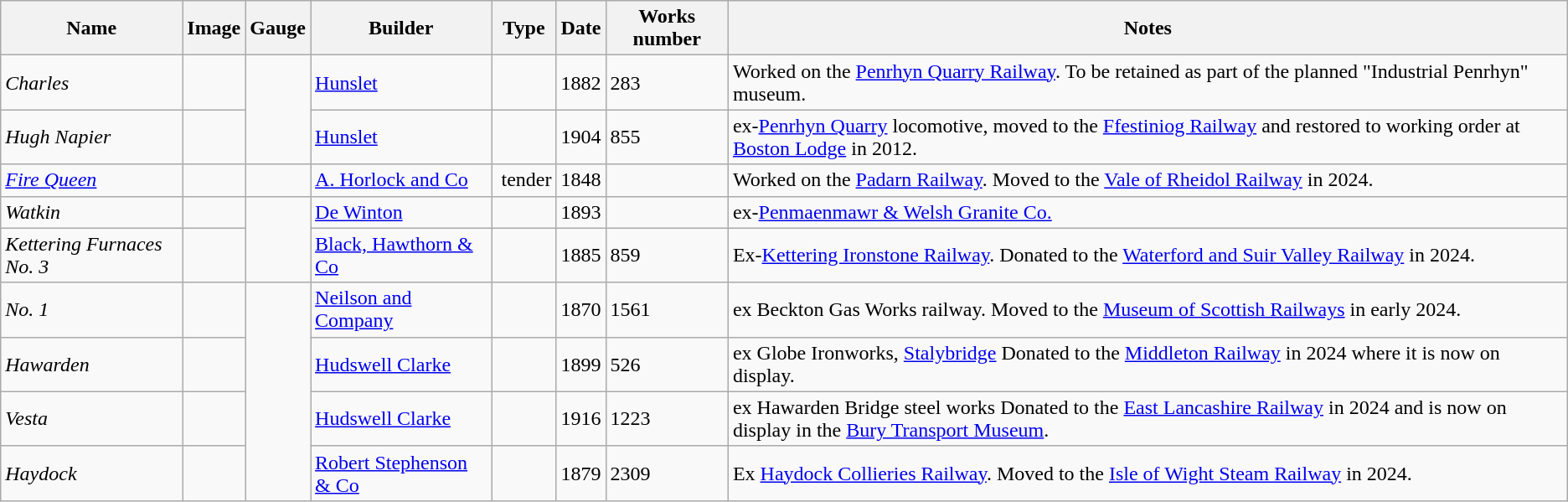<table class="wikitable">
<tr>
<th>Name</th>
<th>Image</th>
<th>Gauge</th>
<th>Builder</th>
<th>Type</th>
<th>Date</th>
<th>Works number</th>
<th>Notes</th>
</tr>
<tr>
<td><em>Charles</em></td>
<td></td>
<td rowspan="2"></td>
<td><a href='#'>Hunslet</a></td>
<td></td>
<td>1882</td>
<td>283</td>
<td>Worked on the <a href='#'>Penrhyn Quarry Railway</a>. To be retained as part of the planned "Industrial Penrhyn" museum.</td>
</tr>
<tr>
<td><em>Hugh Napier</em></td>
<td></td>
<td><a href='#'>Hunslet</a></td>
<td></td>
<td>1904</td>
<td>855</td>
<td>ex-<a href='#'>Penrhyn Quarry</a> locomotive, moved to the <a href='#'>Ffestiniog Railway</a> and restored to working order at <a href='#'>Boston Lodge</a> in 2012.</td>
</tr>
<tr>
<td><em><a href='#'>Fire Queen</a></em></td>
<td></td>
<td></td>
<td><a href='#'>A. Horlock and Co</a></td>
<td> tender</td>
<td>1848</td>
<td></td>
<td>Worked on the <a href='#'>Padarn Railway</a>. Moved to the <a href='#'>Vale of Rheidol Railway</a> in 2024.</td>
</tr>
<tr>
<td><em>Watkin</em></td>
<td></td>
<td rowspan="2"></td>
<td><a href='#'>De Winton</a></td>
<td></td>
<td>1893</td>
<td></td>
<td>ex-<a href='#'>Penmaenmawr & Welsh Granite Co.</a></td>
</tr>
<tr>
<td><em>Kettering Furnaces No. 3</em></td>
<td></td>
<td><a href='#'>Black, Hawthorn & Co</a></td>
<td></td>
<td>1885</td>
<td>859</td>
<td>Ex-<a href='#'>Kettering Ironstone Railway</a>. Donated to the <a href='#'>Waterford and Suir Valley Railway</a> in 2024.</td>
</tr>
<tr>
<td><em>No. 1</em></td>
<td></td>
<td rowspan="4"></td>
<td><a href='#'>Neilson and Company</a></td>
<td></td>
<td>1870</td>
<td>1561</td>
<td>ex Beckton Gas Works railway. Moved to the <a href='#'>Museum of Scottish Railways</a> in early 2024.</td>
</tr>
<tr>
<td><em>Hawarden</em></td>
<td></td>
<td><a href='#'>Hudswell Clarke</a></td>
<td></td>
<td>1899</td>
<td>526</td>
<td>ex Globe Ironworks, <a href='#'>Stalybridge</a> Donated to the <a href='#'>Middleton Railway</a> in 2024 where it is now on display.</td>
</tr>
<tr>
<td><em>Vesta</em></td>
<td></td>
<td><a href='#'>Hudswell Clarke</a></td>
<td></td>
<td>1916</td>
<td>1223</td>
<td>ex Hawarden Bridge steel works Donated to the <a href='#'>East Lancashire Railway</a> in 2024 and is now on display in the <a href='#'>Bury Transport Museum</a>.</td>
</tr>
<tr>
<td><em>Haydock</em></td>
<td></td>
<td><a href='#'>Robert Stephenson & Co</a></td>
<td></td>
<td>1879</td>
<td>2309</td>
<td>Ex <a href='#'>Haydock Collieries Railway</a>. Moved to the <a href='#'>Isle of Wight Steam Railway</a> in 2024.</td>
</tr>
</table>
